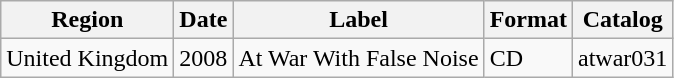<table class="wikitable">
<tr>
<th>Region</th>
<th>Date</th>
<th>Label</th>
<th>Format</th>
<th>Catalog</th>
</tr>
<tr>
<td>United Kingdom</td>
<td>2008</td>
<td>At War With False Noise</td>
<td>CD</td>
<td>atwar031</td>
</tr>
</table>
